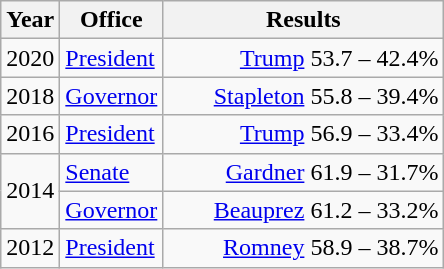<table class=wikitable>
<tr>
<th width="30">Year</th>
<th width="60">Office</th>
<th width="180">Results</th>
</tr>
<tr>
<td>2020</td>
<td><a href='#'>President</a></td>
<td align="right" ><a href='#'>Trump</a> 53.7 – 42.4%</td>
</tr>
<tr>
<td>2018</td>
<td><a href='#'>Governor</a></td>
<td align="right" ><a href='#'>Stapleton</a> 55.8 – 39.4%</td>
</tr>
<tr>
<td>2016</td>
<td><a href='#'>President</a></td>
<td align="right" ><a href='#'>Trump</a> 56.9 – 33.4%</td>
</tr>
<tr>
<td rowspan="2">2014</td>
<td><a href='#'>Senate</a></td>
<td align="right" ><a href='#'>Gardner</a> 61.9 – 31.7%</td>
</tr>
<tr>
<td><a href='#'>Governor</a></td>
<td align="right" ><a href='#'>Beauprez</a> 61.2 – 33.2%</td>
</tr>
<tr>
<td>2012</td>
<td><a href='#'>President</a></td>
<td align="right" ><a href='#'>Romney</a> 58.9 – 38.7%</td>
</tr>
</table>
